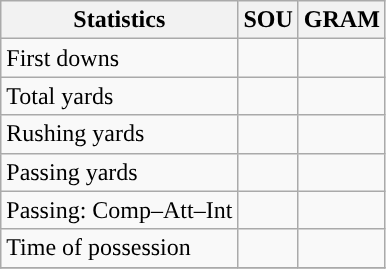<table class="wikitable" style="float: left;">
<tr>
<th>Statistics</th>
<th>SOU</th>
<th>GRAM</th>
</tr>
<tr>
<td>First downs</td>
<td></td>
<td></td>
</tr>
<tr>
<td>Total yards</td>
<td></td>
<td></td>
</tr>
<tr>
<td>Rushing yards</td>
<td></td>
<td></td>
</tr>
<tr>
<td>Passing yards</td>
<td></td>
<td></td>
</tr>
<tr>
<td>Passing: Comp–Att–Int</td>
<td></td>
<td></td>
</tr>
<tr>
<td>Time of possession</td>
<td></td>
<td></td>
</tr>
<tr>
</tr>
</table>
